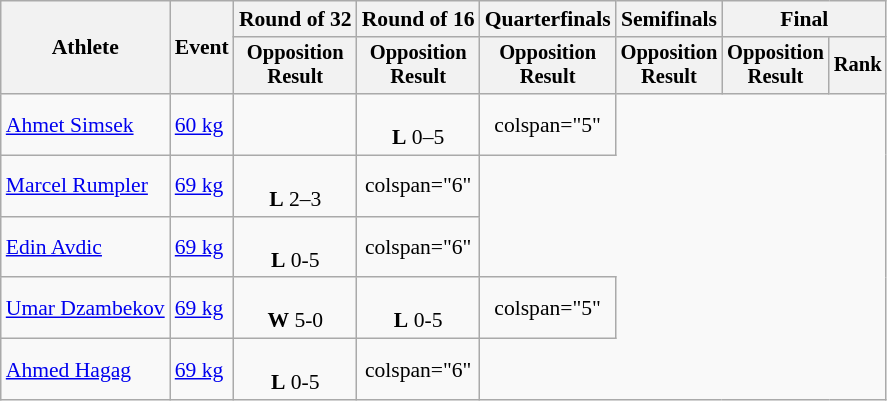<table class="wikitable" style="font-size:90%">
<tr>
<th rowspan="2">Athlete</th>
<th rowspan="2">Event</th>
<th>Round of 32</th>
<th>Round of 16</th>
<th>Quarterfinals</th>
<th>Semifinals</th>
<th colspan=2>Final</th>
</tr>
<tr style="font-size:95%">
<th>Opposition<br>Result</th>
<th>Opposition<br>Result</th>
<th>Opposition<br>Result</th>
<th>Opposition<br>Result</th>
<th>Opposition<br>Result</th>
<th>Rank</th>
</tr>
<tr align=center>
<td align=left><a href='#'>Ahmet Simsek</a></td>
<td align=left><a href='#'>60 kg</a></td>
<td></td>
<td><br><strong>L</strong> 0–5</td>
<td>colspan="5" </td>
</tr>
<tr align=center>
<td align=left><a href='#'>Marcel Rumpler</a></td>
<td align=left><a href='#'>69 kg</a></td>
<td><br><strong>L</strong> 2–3</td>
<td>colspan="6" </td>
</tr>
<tr align=center>
<td align=left><a href='#'>Edin Avdic</a></td>
<td align=left><a href='#'>69 kg</a></td>
<td><br><strong>L</strong> 0-5</td>
<td>colspan="6" </td>
</tr>
<tr align=center>
<td align=left><a href='#'>Umar Dzambekov</a></td>
<td align=left><a href='#'>69 kg</a></td>
<td><br><strong>W</strong> 5-0</td>
<td><br><strong>L</strong> 0-5</td>
<td>colspan="5" </td>
</tr>
<tr align=center>
<td align=left><a href='#'>Ahmed Hagag</a></td>
<td align=left><a href='#'>69 kg</a></td>
<td><br><strong>L</strong> 0-5</td>
<td>colspan="6" </td>
</tr>
</table>
